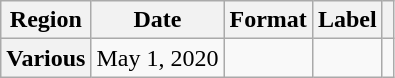<table class="wikitable plainrowheaders">
<tr>
<th scope="col">Region</th>
<th scope="col">Date</th>
<th scope="col">Format</th>
<th scope="col">Label</th>
<th scope="col"></th>
</tr>
<tr>
<th scope="row">Various</th>
<td>May 1, 2020</td>
<td></td>
<td></td>
<td style="text-align:center;"></td>
</tr>
</table>
